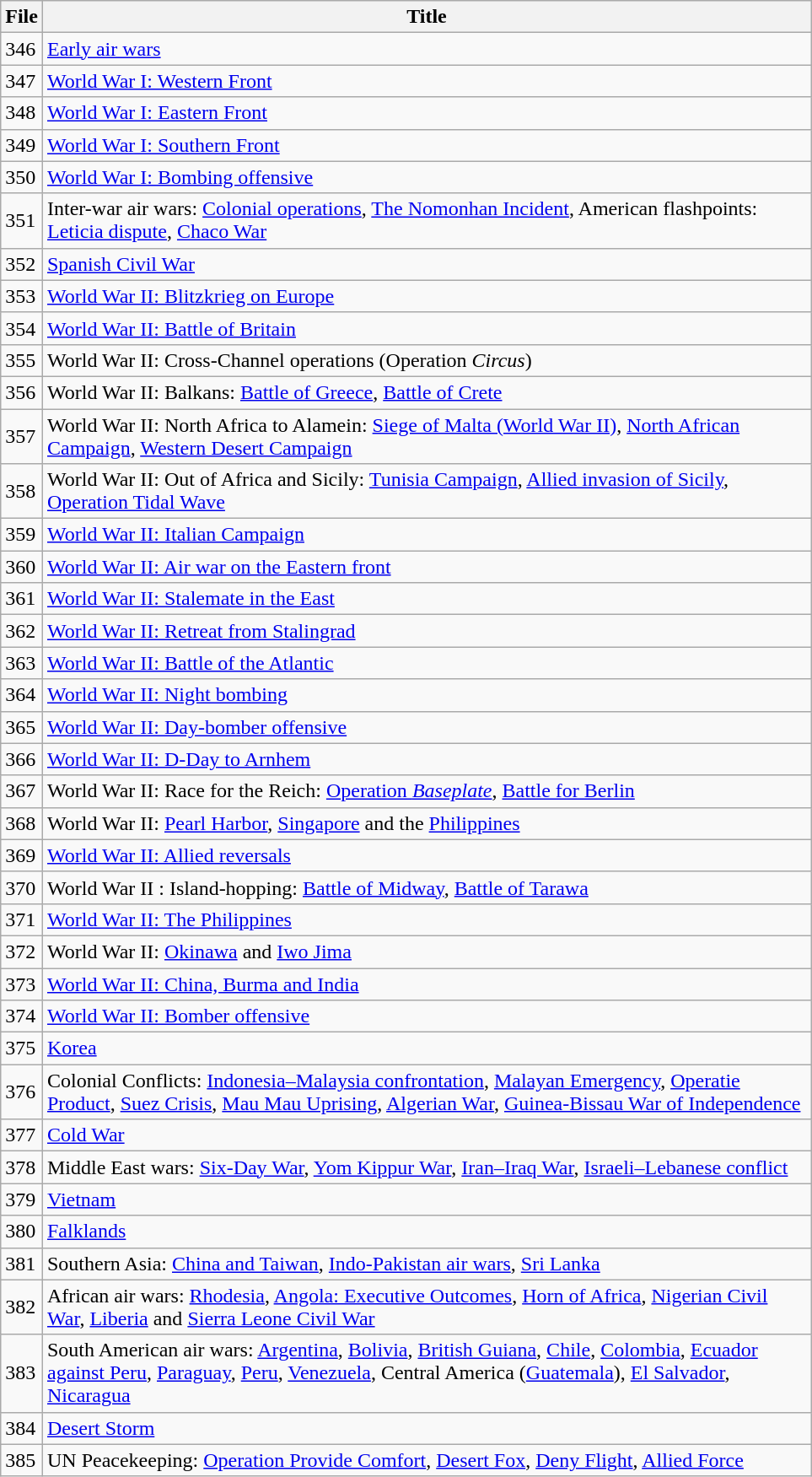<table class="wikitable collapsible collapsed" border="1">
<tr>
<th>File</th>
<th width=600>Title</th>
</tr>
<tr>
<td>346</td>
<td><a href='#'>Early air wars</a></td>
</tr>
<tr>
<td>347</td>
<td><a href='#'>World War I: Western Front</a></td>
</tr>
<tr>
<td>348</td>
<td><a href='#'>World War I: Eastern Front</a></td>
</tr>
<tr>
<td>349</td>
<td><a href='#'>World War I: Southern Front</a></td>
</tr>
<tr>
<td>350</td>
<td><a href='#'>World War I: Bombing offensive</a></td>
</tr>
<tr>
<td>351</td>
<td>Inter-war air wars: <a href='#'>Colonial operations</a>, <a href='#'>The Nomonhan Incident</a>, American flashpoints: <a href='#'>Leticia dispute</a>, <a href='#'>Chaco War</a></td>
</tr>
<tr>
<td>352</td>
<td><a href='#'>Spanish Civil War</a></td>
</tr>
<tr>
<td>353</td>
<td><a href='#'>World War II: Blitzkrieg on Europe</a></td>
</tr>
<tr>
<td>354</td>
<td><a href='#'>World War II: Battle of Britain</a></td>
</tr>
<tr>
<td>355</td>
<td>World War II: Cross-Channel operations (Operation <em>Circus</em>)</td>
</tr>
<tr>
<td>356</td>
<td>World War II: Balkans: <a href='#'>Battle of Greece</a>, <a href='#'>Battle of Crete</a></td>
</tr>
<tr>
<td>357</td>
<td>World War II: North Africa to Alamein: <a href='#'>Siege of Malta (World War II)</a>, <a href='#'>North African Campaign</a>, <a href='#'>Western Desert Campaign</a></td>
</tr>
<tr>
<td>358</td>
<td>World War II: Out of Africa and Sicily: <a href='#'>Tunisia Campaign</a>, <a href='#'>Allied invasion of Sicily</a>, <a href='#'>Operation Tidal Wave</a></td>
</tr>
<tr>
<td>359</td>
<td><a href='#'>World War II: Italian Campaign</a></td>
</tr>
<tr>
<td>360</td>
<td><a href='#'>World War II: Air war on the Eastern front</a></td>
</tr>
<tr>
<td>361</td>
<td><a href='#'>World War II: Stalemate in the East</a></td>
</tr>
<tr>
<td>362</td>
<td><a href='#'>World War II: Retreat from Stalingrad</a></td>
</tr>
<tr>
<td>363</td>
<td><a href='#'>World War II: Battle of the Atlantic</a></td>
</tr>
<tr>
<td>364</td>
<td><a href='#'>World War II: Night bombing</a></td>
</tr>
<tr>
<td>365</td>
<td><a href='#'>World War II: Day-bomber offensive</a></td>
</tr>
<tr>
<td>366</td>
<td><a href='#'>World War II: D-Day to Arnhem</a></td>
</tr>
<tr>
<td>367</td>
<td>World War II: Race for the Reich: <a href='#'>Operation <em>Baseplate</em></a>, <a href='#'>Battle for Berlin</a></td>
</tr>
<tr>
<td>368</td>
<td>World War II: <a href='#'>Pearl Harbor</a>, <a href='#'>Singapore</a> and the <a href='#'>Philippines</a></td>
</tr>
<tr>
<td>369</td>
<td><a href='#'>World War II: Allied reversals</a></td>
</tr>
<tr>
<td>370</td>
<td>World War II : Island-hopping: <a href='#'>Battle of Midway</a>, <a href='#'>Battle of Tarawa</a></td>
</tr>
<tr>
<td>371</td>
<td><a href='#'>World War II: The Philippines</a></td>
</tr>
<tr>
<td>372</td>
<td>World War II: <a href='#'>Okinawa</a> and <a href='#'>Iwo Jima</a></td>
</tr>
<tr>
<td>373</td>
<td><a href='#'>World War II: China, Burma and India</a></td>
</tr>
<tr>
<td>374</td>
<td><a href='#'>World War II: Bomber offensive</a></td>
</tr>
<tr>
<td>375</td>
<td><a href='#'>Korea</a></td>
</tr>
<tr>
<td>376</td>
<td>Colonial Conflicts: <a href='#'>Indonesia–Malaysia confrontation</a>, <a href='#'>Malayan Emergency</a>, <a href='#'>Operatie Product</a>, <a href='#'>Suez Crisis</a>, <a href='#'>Mau Mau Uprising</a>, <a href='#'>Algerian War</a>, <a href='#'>Guinea-Bissau War of Independence</a></td>
</tr>
<tr>
<td>377</td>
<td><a href='#'>Cold War</a></td>
</tr>
<tr>
<td>378</td>
<td>Middle East wars: <a href='#'>Six-Day War</a>, <a href='#'>Yom Kippur War</a>, <a href='#'>Iran–Iraq War</a>, <a href='#'>Israeli–Lebanese conflict</a></td>
</tr>
<tr>
<td>379</td>
<td><a href='#'>Vietnam</a></td>
</tr>
<tr>
<td>380</td>
<td><a href='#'>Falklands</a></td>
</tr>
<tr>
<td>381</td>
<td>Southern Asia: <a href='#'>China and Taiwan</a>, <a href='#'>Indo-Pakistan air wars</a>, <a href='#'>Sri Lanka</a></td>
</tr>
<tr>
<td>382</td>
<td>African air wars: <a href='#'>Rhodesia</a>, <a href='#'>Angola: Executive Outcomes</a>, <a href='#'>Horn of Africa</a>, <a href='#'>Nigerian Civil War</a>, <a href='#'>Liberia</a> and <a href='#'>Sierra Leone Civil War</a></td>
</tr>
<tr>
<td>383</td>
<td>South American air wars: <a href='#'>Argentina</a>, <a href='#'>Bolivia</a>, <a href='#'>British Guiana</a>, <a href='#'>Chile</a>, <a href='#'>Colombia</a>, <a href='#'>Ecuador against Peru</a>, <a href='#'>Paraguay</a>, <a href='#'>Peru</a>, <a href='#'>Venezuela</a>, Central America (<a href='#'>Guatemala</a>), <a href='#'>El Salvador</a>, <a href='#'>Nicaragua</a></td>
</tr>
<tr>
<td>384</td>
<td><a href='#'>Desert Storm</a></td>
</tr>
<tr>
<td>385</td>
<td>UN Peacekeeping: <a href='#'>Operation Provide Comfort</a>, <a href='#'>Desert Fox</a>, <a href='#'>Deny Flight</a>, <a href='#'>Allied Force</a></td>
</tr>
</table>
